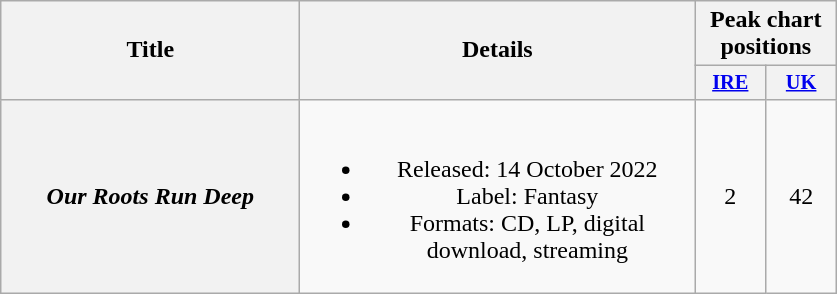<table class="wikitable plainrowheaders" style="text-align:center;">
<tr>
<th scope="col" rowspan="2" style="width:12em;">Title</th>
<th scope="col" rowspan="2" style="width:16em;">Details</th>
<th scope="col" colspan="2">Peak chart positions</th>
</tr>
<tr>
<th scope="col" style="width:3em;font-size:85%;"><a href='#'>IRE</a><br></th>
<th scope="col" style="width:3em;font-size:85%;"><a href='#'>UK</a><br></th>
</tr>
<tr>
<th scope="row"><em>Our Roots Run Deep</em></th>
<td><br><ul><li>Released: 14 October 2022</li><li>Label: Fantasy</li><li>Formats: CD, LP, digital download, streaming</li></ul></td>
<td>2</td>
<td>42</td>
</tr>
</table>
